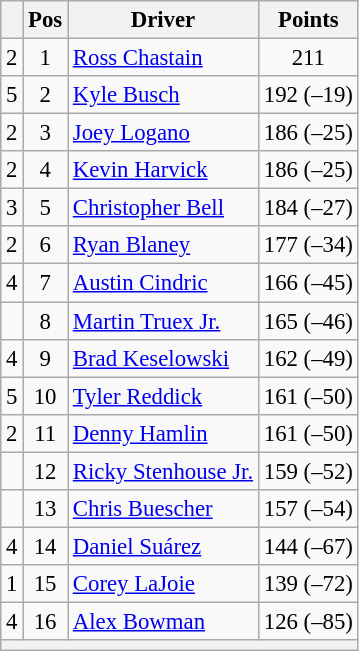<table class="wikitable" style="font-size: 95%;">
<tr>
<th></th>
<th>Pos</th>
<th>Driver</th>
<th>Points</th>
</tr>
<tr>
<td align="left"> 2</td>
<td style="text-align:center;">1</td>
<td><a href='#'>Ross Chastain</a></td>
<td style="text-align:center;">211</td>
</tr>
<tr>
<td align="left"> 5</td>
<td style="text-align:center;">2</td>
<td><a href='#'>Kyle Busch</a></td>
<td style="text-align:center;">192 (–19)</td>
</tr>
<tr>
<td align="left"> 2</td>
<td style="text-align:center;">3</td>
<td><a href='#'>Joey Logano</a></td>
<td style="text-align:center;">186 (–25)</td>
</tr>
<tr>
<td align="left"> 2</td>
<td style="text-align:center;">4</td>
<td><a href='#'>Kevin Harvick</a></td>
<td style="text-align:center;">186 (–25)</td>
</tr>
<tr>
<td align="left"> 3</td>
<td style="text-align:center;">5</td>
<td><a href='#'>Christopher Bell</a></td>
<td style="text-align:center;">184 (–27)</td>
</tr>
<tr>
<td align="left"> 2</td>
<td style="text-align:center;">6</td>
<td><a href='#'>Ryan Blaney</a></td>
<td style="text-align:center;">177 (–34)</td>
</tr>
<tr>
<td align="left"> 4</td>
<td style="text-align:center;">7</td>
<td><a href='#'>Austin Cindric</a></td>
<td style="text-align:center;">166 (–45)</td>
</tr>
<tr>
<td align="left"></td>
<td style="text-align:center;">8</td>
<td><a href='#'>Martin Truex Jr.</a></td>
<td style="text-align:center;">165 (–46)</td>
</tr>
<tr>
<td align="left"> 4</td>
<td style="text-align:center;">9</td>
<td><a href='#'>Brad Keselowski</a></td>
<td style="text-align:center;">162 (–49)</td>
</tr>
<tr>
<td align="left"> 5</td>
<td style="text-align:center;">10</td>
<td><a href='#'>Tyler Reddick</a></td>
<td style="text-align:center;">161 (–50)</td>
</tr>
<tr>
<td align="left"> 2</td>
<td style="text-align:center;">11</td>
<td><a href='#'>Denny Hamlin</a></td>
<td style="text-align:center;">161 (–50)</td>
</tr>
<tr>
<td align="left"></td>
<td style="text-align:center;">12</td>
<td><a href='#'>Ricky Stenhouse Jr.</a></td>
<td style="text-align:center;">159 (–52)</td>
</tr>
<tr>
<td align="left"></td>
<td style="text-align:center;">13</td>
<td><a href='#'>Chris Buescher</a></td>
<td style="text-align:center;">157 (–54)</td>
</tr>
<tr>
<td align="left"> 4</td>
<td style="text-align:center;">14</td>
<td><a href='#'>Daniel Suárez</a></td>
<td style="text-align:center;">144 (–67)</td>
</tr>
<tr>
<td align="left"> 1</td>
<td style="text-align:center;">15</td>
<td><a href='#'>Corey LaJoie</a></td>
<td style="text-align:center;">139 (–72)</td>
</tr>
<tr>
<td align="left"> 4</td>
<td style="text-align:center;">16</td>
<td><a href='#'>Alex Bowman</a></td>
<td style="text-align:center;">126 (–85)</td>
</tr>
<tr class="sortbottom">
<th colspan="9"></th>
</tr>
</table>
